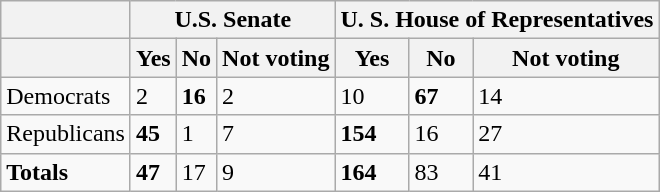<table class="wikitable">
<tr>
<th></th>
<th colspan="3">U.S. Senate</th>
<th colspan="3">U. S. House of Representatives</th>
</tr>
<tr>
<th></th>
<th>Yes</th>
<th>No</th>
<th>Not voting</th>
<th>Yes</th>
<th>No</th>
<th>Not voting</th>
</tr>
<tr>
<td>Democrats</td>
<td>2</td>
<td><strong>16</strong></td>
<td>2</td>
<td>10</td>
<td><strong>67</strong></td>
<td>14</td>
</tr>
<tr>
<td>Republicans</td>
<td><strong>45</strong></td>
<td>1</td>
<td>7</td>
<td><strong>154</strong></td>
<td>16</td>
<td>27</td>
</tr>
<tr>
<td><strong>Totals</strong></td>
<td><strong>47</strong></td>
<td>17</td>
<td>9</td>
<td><strong>164</strong></td>
<td>83</td>
<td>41</td>
</tr>
</table>
